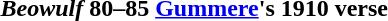<table>
<tr>
<th><em>Beowulf</em> 80–85</th>
<th><a href='#'>Gummere</a>'s 1910 verse</th>
</tr>
<tr>
<td><br></td>
<td><br></td>
<td></td>
</tr>
</table>
